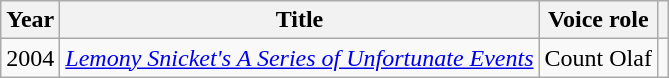<table class="wikitable plainrowheaders">
<tr>
<th scope="col">Year</th>
<th scope="col">Title</th>
<th scope="col">Voice role</th>
<th scope="col"></th>
</tr>
<tr>
<td>2004</td>
<td><em><a href='#'>Lemony Snicket's A Series of Unfortunate Events</a></em></td>
<td>Count Olaf</td>
<td style="text-align:center;"></td>
</tr>
</table>
